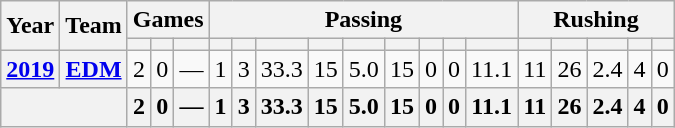<table class="wikitable" style="text-align:center;">
<tr>
<th rowspan="2">Year</th>
<th rowspan="2">Team</th>
<th colspan="3">Games</th>
<th colspan="9">Passing</th>
<th colspan="5">Rushing</th>
</tr>
<tr>
<th></th>
<th></th>
<th></th>
<th></th>
<th></th>
<th></th>
<th></th>
<th></th>
<th></th>
<th></th>
<th></th>
<th></th>
<th></th>
<th></th>
<th></th>
<th></th>
<th></th>
</tr>
<tr>
<th><a href='#'>2019</a></th>
<th><a href='#'>EDM</a></th>
<td>2</td>
<td>0</td>
<td>—</td>
<td>1</td>
<td>3</td>
<td>33.3</td>
<td>15</td>
<td>5.0</td>
<td>15</td>
<td>0</td>
<td>0</td>
<td>11.1</td>
<td>11</td>
<td>26</td>
<td>2.4</td>
<td>4</td>
<td>0</td>
</tr>
<tr>
<th colspan="2"></th>
<th>2</th>
<th>0</th>
<th>—</th>
<th>1</th>
<th>3</th>
<th>33.3</th>
<th>15</th>
<th>5.0</th>
<th>15</th>
<th>0</th>
<th>0</th>
<th>11.1</th>
<th>11</th>
<th>26</th>
<th>2.4</th>
<th>4</th>
<th>0</th>
</tr>
</table>
